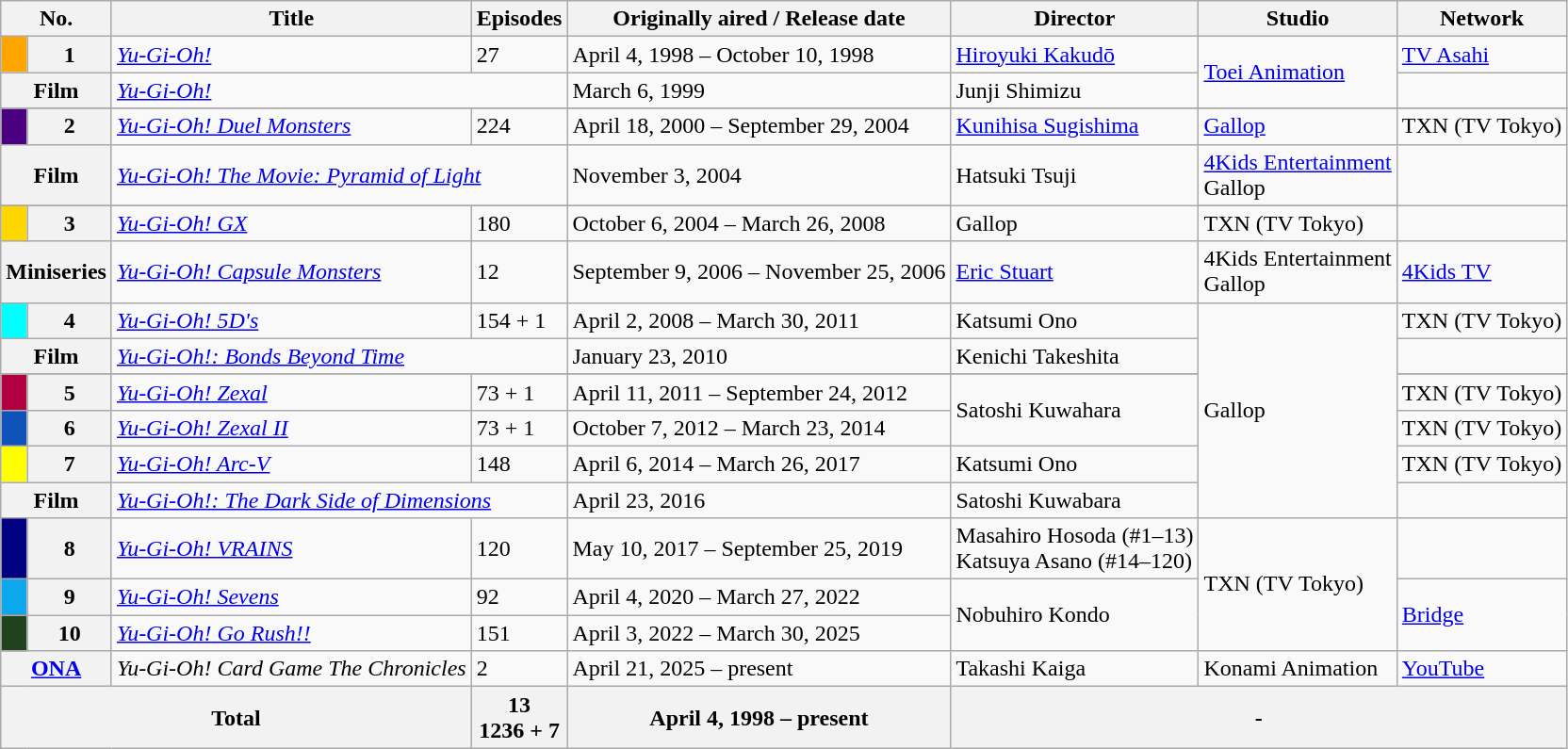<table class="wikitable sortable">
<tr>
<th colspan="2">No.</th>
<th><strong>Title</strong></th>
<th>Episodes</th>
<th>Originally aired / Release date</th>
<th>Director</th>
<th>Studio</th>
<th><strong>Network</strong></th>
</tr>
<tr>
<th style="background:orange;"></th>
<th>1</th>
<td><em><a href='#'>Yu-Gi-Oh!</a></em></td>
<td>27</td>
<td>April 4, 1998 – October 10, 1998</td>
<td><a href='#'>Hiroyuki Kakudō</a></td>
<td rowspan="2"><a href='#'>Toei Animation</a></td>
<td><a href='#'>TV Asahi</a></td>
</tr>
<tr>
<th colspan="2">Film</th>
<td colspan="2"><em><a href='#'>Yu-Gi-Oh!</a></em></td>
<td>March 6, 1999</td>
<td>Junji Shimizu</td>
<td></td>
</tr>
<tr>
</tr>
<tr>
<th style="background:indigo;"></th>
<th>2</th>
<td><em><a href='#'>Yu-Gi-Oh! Duel Monsters</a></em></td>
<td>224</td>
<td>April 18, 2000 – September 29, 2004</td>
<td><a href='#'>Kunihisa Sugishima</a></td>
<td><a href='#'>Gallop</a></td>
<td>TXN (TV Tokyo)</td>
</tr>
<tr>
<th colspan="2">Film</th>
<td colspan="2"><em><a href='#'>Yu-Gi-Oh! The Movie: Pyramid of Light</a></em></td>
<td>November 3, 2004</td>
<td rowspan="2">Hatsuki Tsuji</td>
<td><a href='#'>4Kids Entertainment</a><br>Gallop</td>
<td></td>
</tr>
<tr>
</tr>
<tr>
<th style="background:gold;"></th>
<th>3</th>
<td><em><a href='#'>Yu-Gi-Oh! GX</a></em></td>
<td>180</td>
<td>October 6, 2004 – March 26, 2008</td>
<td>Gallop</td>
<td>TXN (TV Tokyo)</td>
</tr>
<tr>
<th colspan="2">Miniseries</th>
<td><em><a href='#'>Yu-Gi-Oh! Capsule Monsters</a></em></td>
<td>12</td>
<td>September 9, 2006 – November 25, 2006</td>
<td><a href='#'>Eric Stuart</a></td>
<td>4Kids Entertainment<br>Gallop</td>
<td><a href='#'>4Kids TV</a></td>
</tr>
<tr>
<th style="background:cyan;"></th>
<th>4</th>
<td><em><a href='#'>Yu-Gi-Oh! 5D's</a></em></td>
<td>154 + 1</td>
<td>April 2, 2008 – March 30, 2011</td>
<td>Katsumi Ono</td>
<td rowspan="7">Gallop</td>
<td>TXN (TV Tokyo)</td>
</tr>
<tr>
<th colspan="2">Film</th>
<td colspan="2"><em><a href='#'>Yu-Gi-Oh!: Bonds Beyond Time</a></em></td>
<td>January 23, 2010</td>
<td>Kenichi Takeshita</td>
<td></td>
</tr>
<tr>
</tr>
<tr>
<th style="background:#B30043;"></th>
<th>5</th>
<td><em><a href='#'>Yu-Gi-Oh! Zexal</a></em></td>
<td>73 + 1</td>
<td>April 11, 2011 – September 24, 2012</td>
<td rowspan="2">Satoshi Kuwahara</td>
<td>TXN (TV Tokyo)</td>
</tr>
<tr>
<th style="background:#0F52BA;"></th>
<th>6</th>
<td><em><a href='#'>Yu-Gi-Oh! Zexal II</a></em></td>
<td>73 + 1</td>
<td>October 7, 2012 – March 23, 2014</td>
<td>TXN (TV Tokyo)</td>
</tr>
<tr>
<th style="background:yellow;"></th>
<th>7</th>
<td><em><a href='#'>Yu-Gi-Oh! Arc-V</a></em></td>
<td>148</td>
<td>April 6, 2014 – March 26, 2017</td>
<td>Katsumi Ono</td>
<td>TXN (TV Tokyo)</td>
</tr>
<tr>
<th colspan="2">Film</th>
<td colspan="2"><em><a href='#'>Yu-Gi-Oh!: The Dark Side of Dimensions</a></em></td>
<td>April 23, 2016</td>
<td>Satoshi Kuwabara</td>
<td></td>
</tr>
<tr>
<th style="background:#000080;"></th>
<th>8</th>
<td><em><a href='#'>Yu-Gi-Oh! VRAINS</a></em></td>
<td>120</td>
<td>May 10, 2017 – September 25, 2019</td>
<td>Masahiro Hosoda (#1–13)<br>Katsuya Asano (#14–120)</td>
<td rowspan="3">TXN (TV Tokyo)</td>
</tr>
<tr>
<th style="background:#0CA7ED;"></th>
<th>9</th>
<td><em><a href='#'>Yu-Gi-Oh! Sevens</a></em></td>
<td>92</td>
<td>April 4, 2020 – March 27, 2022</td>
<td rowspan="2">Nobuhiro Kondo</td>
<td rowspan="2"><a href='#'>Bridge</a></td>
</tr>
<tr>
<th style="background:#21421E;"></th>
<th>10</th>
<td><em><a href='#'>Yu-Gi-Oh! Go Rush!!</a></em></td>
<td>151</td>
<td>April 3, 2022 – March 30, 2025</td>
</tr>
<tr>
<th colspan="2"><a href='#'>ONA</a></th>
<td><em>Yu-Gi-Oh! Card Game The Chronicles</em></td>
<td>2</td>
<td>April 21, 2025 – present</td>
<td>Takashi Kaiga</td>
<td>Konami Animation</td>
<td><a href='#'>YouTube</a></td>
</tr>
<tr>
<th colspan="3">Total</th>
<th>13<br>1236 + 7</th>
<th>April 4, 1998 – present</th>
<th colspan="3">-</th>
</tr>
</table>
